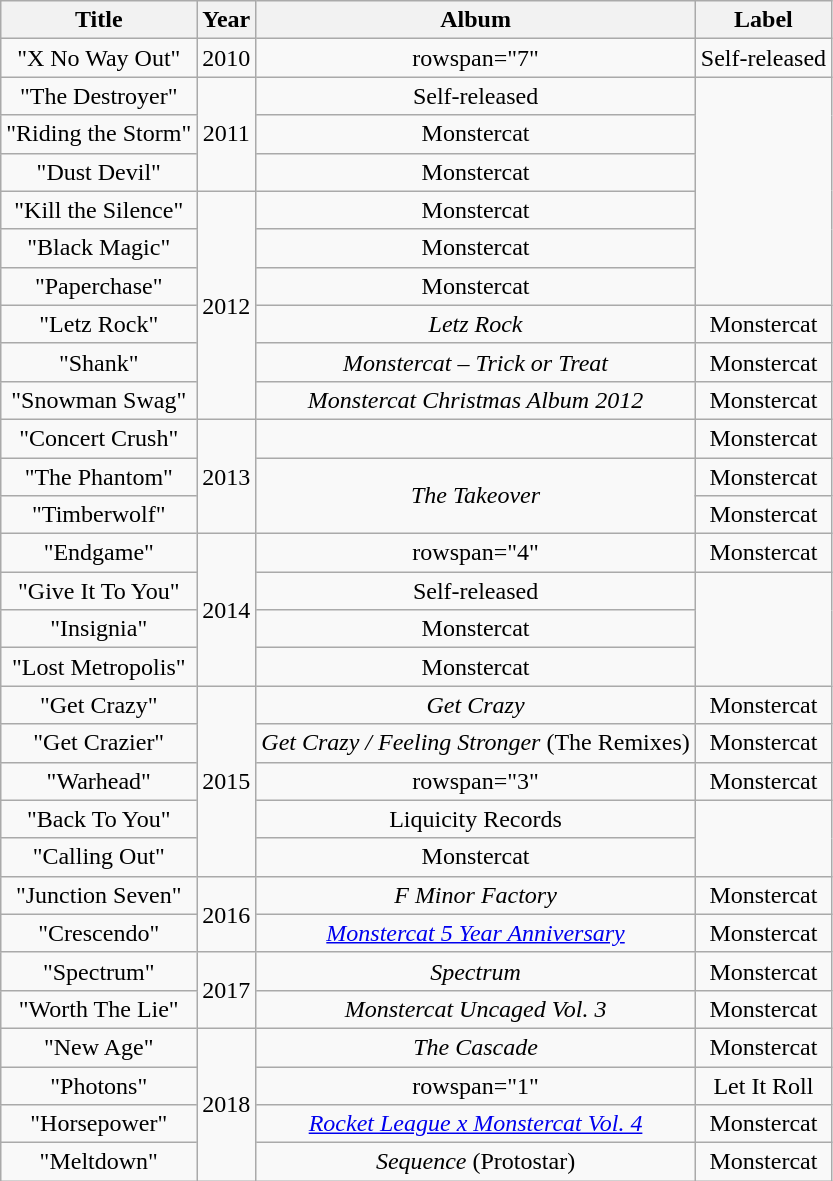<table class="wikitable plainrowheaders" style="text-align:center;">
<tr>
<th scope="col">Title</th>
<th scope="col">Year</th>
<th scope="col">Album</th>
<th scope="col">Label</th>
</tr>
<tr>
<td>"X No Way Out"</td>
<td>2010</td>
<td>rowspan="7" </td>
<td>Self-released</td>
</tr>
<tr>
<td>"The Destroyer"</td>
<td rowspan="3">2011</td>
<td>Self-released</td>
</tr>
<tr>
<td>"Riding the Storm"</td>
<td>Monstercat</td>
</tr>
<tr>
<td>"Dust Devil"</td>
<td>Monstercat</td>
</tr>
<tr>
<td>"Kill the Silence"</td>
<td rowspan="6">2012</td>
<td>Monstercat</td>
</tr>
<tr>
<td>"Black Magic" </td>
<td>Monstercat</td>
</tr>
<tr>
<td>"Paperchase"</td>
<td>Monstercat</td>
</tr>
<tr>
<td>"Letz Rock"</td>
<td><em>Letz Rock</em></td>
<td>Monstercat</td>
</tr>
<tr>
<td>"Shank"</td>
<td><em>Monstercat – Trick or Treat</em></td>
<td>Monstercat</td>
</tr>
<tr>
<td>"Snowman Swag"</td>
<td><em>Monstercat Christmas Album 2012</em></td>
<td>Monstercat</td>
</tr>
<tr>
<td>"Concert Crush"</td>
<td rowspan="3">2013</td>
<td></td>
<td>Monstercat</td>
</tr>
<tr>
<td>"The Phantom" </td>
<td rowspan="2"><em>The Takeover</em></td>
<td>Monstercat</td>
</tr>
<tr>
<td>"Timberwolf"</td>
<td>Monstercat</td>
</tr>
<tr>
<td>"Endgame"</td>
<td rowspan="4">2014</td>
<td>rowspan="4" </td>
<td>Monstercat</td>
</tr>
<tr>
<td>"Give It To You" </td>
<td>Self-released</td>
</tr>
<tr>
<td>"Insignia"</td>
<td>Monstercat</td>
</tr>
<tr>
<td>"Lost Metropolis"</td>
<td>Monstercat</td>
</tr>
<tr>
<td>"Get Crazy"</td>
<td rowspan="5">2015</td>
<td><em>Get Crazy</em></td>
<td>Monstercat</td>
</tr>
<tr>
<td>"Get Crazier"</td>
<td><em>Get Crazy / Feeling Stronger</em> (The Remixes)</td>
<td>Monstercat</td>
</tr>
<tr>
<td>"Warhead" </td>
<td>rowspan="3" </td>
<td>Monstercat</td>
</tr>
<tr>
<td>"Back To You" </td>
<td>Liquicity Records</td>
</tr>
<tr>
<td>"Calling Out" </td>
<td>Monstercat</td>
</tr>
<tr>
<td>"Junction Seven"</td>
<td rowspan="2">2016</td>
<td><em>F Minor Factory</em></td>
<td>Monstercat</td>
</tr>
<tr>
<td>"Crescendo"</td>
<td><em><a href='#'>Monstercat 5 Year Anniversary</a></em></td>
<td>Monstercat</td>
</tr>
<tr>
<td>"Spectrum"</td>
<td rowspan="2">2017</td>
<td><em>Spectrum</em></td>
<td>Monstercat</td>
</tr>
<tr>
<td>"Worth The Lie" </td>
<td><em>Monstercat Uncaged Vol. 3</em></td>
<td>Monstercat</td>
</tr>
<tr>
<td>"New Age" </td>
<td rowspan="4">2018</td>
<td><em>The Cascade</em></td>
<td>Monstercat</td>
</tr>
<tr>
<td>"Photons"</td>
<td>rowspan="1" </td>
<td>Let It Roll</td>
</tr>
<tr>
<td>"Horsepower"</td>
<td><em><a href='#'>Rocket League x Monstercat Vol. 4</a></em></td>
<td>Monstercat</td>
</tr>
<tr>
<td>"Meltdown" </td>
<td><em>Sequence</em> (Protostar)</td>
<td>Monstercat</td>
</tr>
</table>
